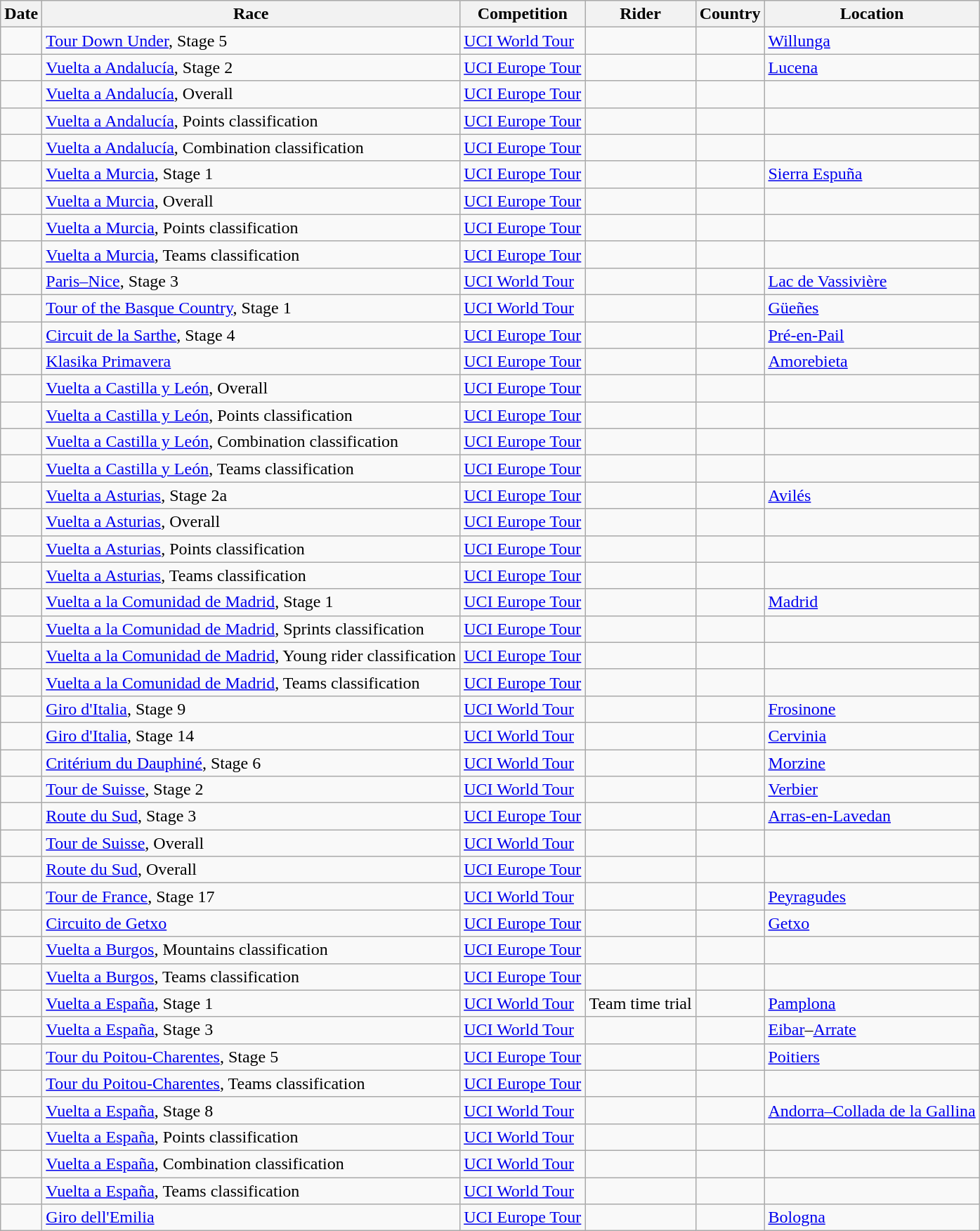<table class="wikitable sortable">
<tr>
<th>Date</th>
<th>Race</th>
<th>Competition</th>
<th>Rider</th>
<th>Country</th>
<th>Location</th>
</tr>
<tr>
<td></td>
<td><a href='#'>Tour Down Under</a>, Stage 5</td>
<td><a href='#'>UCI World Tour</a></td>
<td></td>
<td></td>
<td><a href='#'>Willunga</a></td>
</tr>
<tr>
<td></td>
<td><a href='#'>Vuelta a Andalucía</a>, Stage 2</td>
<td><a href='#'>UCI Europe Tour</a></td>
<td></td>
<td></td>
<td><a href='#'>Lucena</a></td>
</tr>
<tr>
<td></td>
<td><a href='#'>Vuelta a Andalucía</a>, Overall</td>
<td><a href='#'>UCI Europe Tour</a></td>
<td></td>
<td></td>
<td></td>
</tr>
<tr>
<td></td>
<td><a href='#'>Vuelta a Andalucía</a>, Points classification</td>
<td><a href='#'>UCI Europe Tour</a></td>
<td></td>
<td></td>
<td></td>
</tr>
<tr>
<td></td>
<td><a href='#'>Vuelta a Andalucía</a>, Combination classification</td>
<td><a href='#'>UCI Europe Tour</a></td>
<td></td>
<td></td>
<td></td>
</tr>
<tr>
<td></td>
<td><a href='#'>Vuelta a Murcia</a>, Stage 1</td>
<td><a href='#'>UCI Europe Tour</a></td>
<td></td>
<td></td>
<td><a href='#'>Sierra Espuña</a></td>
</tr>
<tr>
<td></td>
<td><a href='#'>Vuelta a Murcia</a>, Overall</td>
<td><a href='#'>UCI Europe Tour</a></td>
<td></td>
<td></td>
<td></td>
</tr>
<tr>
<td></td>
<td><a href='#'>Vuelta a Murcia</a>, Points classification</td>
<td><a href='#'>UCI Europe Tour</a></td>
<td></td>
<td></td>
<td></td>
</tr>
<tr>
<td></td>
<td><a href='#'>Vuelta a Murcia</a>, Teams classification</td>
<td><a href='#'>UCI Europe Tour</a></td>
<td align="center"></td>
<td></td>
<td></td>
</tr>
<tr>
<td></td>
<td><a href='#'>Paris–Nice</a>, Stage 3</td>
<td><a href='#'>UCI World Tour</a></td>
<td></td>
<td></td>
<td><a href='#'>Lac de Vassivière</a></td>
</tr>
<tr>
<td></td>
<td><a href='#'>Tour of the Basque Country</a>, Stage 1</td>
<td><a href='#'>UCI World Tour</a></td>
<td></td>
<td></td>
<td><a href='#'>Güeñes</a></td>
</tr>
<tr>
<td></td>
<td><a href='#'>Circuit de la Sarthe</a>, Stage 4</td>
<td><a href='#'>UCI Europe Tour</a></td>
<td></td>
<td></td>
<td><a href='#'>Pré-en-Pail</a></td>
</tr>
<tr>
<td></td>
<td><a href='#'>Klasika Primavera</a></td>
<td><a href='#'>UCI Europe Tour</a></td>
<td></td>
<td></td>
<td><a href='#'>Amorebieta</a></td>
</tr>
<tr>
<td></td>
<td><a href='#'>Vuelta a Castilla y León</a>, Overall</td>
<td><a href='#'>UCI Europe Tour</a></td>
<td></td>
<td></td>
<td></td>
</tr>
<tr>
<td></td>
<td><a href='#'>Vuelta a Castilla y León</a>, Points classification</td>
<td><a href='#'>UCI Europe Tour</a></td>
<td></td>
<td></td>
<td></td>
</tr>
<tr>
<td></td>
<td><a href='#'>Vuelta a Castilla y León</a>, Combination classification</td>
<td><a href='#'>UCI Europe Tour</a></td>
<td></td>
<td></td>
<td></td>
</tr>
<tr>
<td></td>
<td><a href='#'>Vuelta a Castilla y León</a>, Teams classification</td>
<td><a href='#'>UCI Europe Tour</a></td>
<td align="center"></td>
<td></td>
<td></td>
</tr>
<tr>
<td></td>
<td><a href='#'>Vuelta a Asturias</a>, Stage 2a</td>
<td><a href='#'>UCI Europe Tour</a></td>
<td></td>
<td></td>
<td><a href='#'>Avilés</a></td>
</tr>
<tr>
<td></td>
<td><a href='#'>Vuelta a Asturias</a>, Overall</td>
<td><a href='#'>UCI Europe Tour</a></td>
<td></td>
<td></td>
<td></td>
</tr>
<tr>
<td></td>
<td><a href='#'>Vuelta a Asturias</a>, Points classification</td>
<td><a href='#'>UCI Europe Tour</a></td>
<td></td>
<td></td>
<td></td>
</tr>
<tr>
<td></td>
<td><a href='#'>Vuelta a Asturias</a>, Teams classification</td>
<td><a href='#'>UCI Europe Tour</a></td>
<td align="center"></td>
<td></td>
<td></td>
</tr>
<tr>
<td></td>
<td><a href='#'>Vuelta a la Comunidad de Madrid</a>, Stage 1</td>
<td><a href='#'>UCI Europe Tour</a></td>
<td></td>
<td></td>
<td><a href='#'>Madrid</a></td>
</tr>
<tr>
<td></td>
<td><a href='#'>Vuelta a la Comunidad de Madrid</a>, Sprints classification</td>
<td><a href='#'>UCI Europe Tour</a></td>
<td></td>
<td></td>
<td></td>
</tr>
<tr>
<td></td>
<td><a href='#'>Vuelta a la Comunidad de Madrid</a>, Young rider classification</td>
<td><a href='#'>UCI Europe Tour</a></td>
<td></td>
<td></td>
<td></td>
</tr>
<tr>
<td></td>
<td><a href='#'>Vuelta a la Comunidad de Madrid</a>, Teams classification</td>
<td><a href='#'>UCI Europe Tour</a></td>
<td align="center"></td>
<td></td>
<td></td>
</tr>
<tr>
<td></td>
<td><a href='#'>Giro d'Italia</a>, Stage 9</td>
<td><a href='#'>UCI World Tour</a></td>
<td></td>
<td></td>
<td><a href='#'>Frosinone</a></td>
</tr>
<tr>
<td></td>
<td><a href='#'>Giro d'Italia</a>, Stage 14</td>
<td><a href='#'>UCI World Tour</a></td>
<td></td>
<td></td>
<td><a href='#'>Cervinia</a></td>
</tr>
<tr>
<td></td>
<td><a href='#'>Critérium du Dauphiné</a>, Stage 6</td>
<td><a href='#'>UCI World Tour</a></td>
<td></td>
<td></td>
<td><a href='#'>Morzine</a></td>
</tr>
<tr>
<td></td>
<td><a href='#'>Tour de Suisse</a>, Stage 2</td>
<td><a href='#'>UCI World Tour</a></td>
<td></td>
<td></td>
<td><a href='#'>Verbier</a></td>
</tr>
<tr>
<td></td>
<td><a href='#'>Route du Sud</a>, Stage 3</td>
<td><a href='#'>UCI Europe Tour</a></td>
<td></td>
<td></td>
<td><a href='#'>Arras-en-Lavedan</a></td>
</tr>
<tr>
<td></td>
<td><a href='#'>Tour de Suisse</a>, Overall</td>
<td><a href='#'>UCI World Tour</a></td>
<td></td>
<td></td>
<td></td>
</tr>
<tr>
<td></td>
<td><a href='#'>Route du Sud</a>, Overall</td>
<td><a href='#'>UCI Europe Tour</a></td>
<td></td>
<td></td>
<td></td>
</tr>
<tr>
<td></td>
<td><a href='#'>Tour de France</a>, Stage 17</td>
<td><a href='#'>UCI World Tour</a></td>
<td></td>
<td></td>
<td><a href='#'>Peyragudes</a></td>
</tr>
<tr>
<td></td>
<td><a href='#'>Circuito de Getxo</a></td>
<td><a href='#'>UCI Europe Tour</a></td>
<td></td>
<td></td>
<td><a href='#'>Getxo</a></td>
</tr>
<tr>
<td></td>
<td><a href='#'>Vuelta a Burgos</a>, Mountains classification</td>
<td><a href='#'>UCI Europe Tour</a></td>
<td></td>
<td></td>
<td></td>
</tr>
<tr>
<td></td>
<td><a href='#'>Vuelta a Burgos</a>, Teams classification</td>
<td><a href='#'>UCI Europe Tour</a></td>
<td align="center"></td>
<td></td>
<td></td>
</tr>
<tr>
<td></td>
<td><a href='#'>Vuelta a España</a>, Stage 1</td>
<td><a href='#'>UCI World Tour</a></td>
<td>Team time trial</td>
<td></td>
<td><a href='#'>Pamplona</a></td>
</tr>
<tr>
<td></td>
<td><a href='#'>Vuelta a España</a>, Stage 3</td>
<td><a href='#'>UCI World Tour</a></td>
<td></td>
<td></td>
<td><a href='#'>Eibar</a>–<a href='#'>Arrate</a></td>
</tr>
<tr>
<td></td>
<td><a href='#'>Tour du Poitou-Charentes</a>, Stage 5</td>
<td><a href='#'>UCI Europe Tour</a></td>
<td></td>
<td></td>
<td><a href='#'>Poitiers</a></td>
</tr>
<tr>
<td></td>
<td><a href='#'>Tour du Poitou-Charentes</a>, Teams classification</td>
<td><a href='#'>UCI Europe Tour</a></td>
<td align="center"></td>
<td></td>
<td></td>
</tr>
<tr>
<td></td>
<td><a href='#'>Vuelta a España</a>, Stage 8</td>
<td><a href='#'>UCI World Tour</a></td>
<td></td>
<td></td>
<td><a href='#'>Andorra–Collada de la Gallina</a></td>
</tr>
<tr>
<td></td>
<td><a href='#'>Vuelta a España</a>, Points classification</td>
<td><a href='#'>UCI World Tour</a></td>
<td></td>
<td></td>
<td></td>
</tr>
<tr>
<td></td>
<td><a href='#'>Vuelta a España</a>, Combination classification</td>
<td><a href='#'>UCI World Tour</a></td>
<td></td>
<td></td>
<td></td>
</tr>
<tr>
<td></td>
<td><a href='#'>Vuelta a España</a>, Teams classification</td>
<td><a href='#'>UCI World Tour</a></td>
<td align="center"></td>
<td></td>
<td></td>
</tr>
<tr>
<td></td>
<td><a href='#'>Giro dell'Emilia</a></td>
<td><a href='#'>UCI Europe Tour</a></td>
<td></td>
<td></td>
<td><a href='#'>Bologna</a></td>
</tr>
</table>
